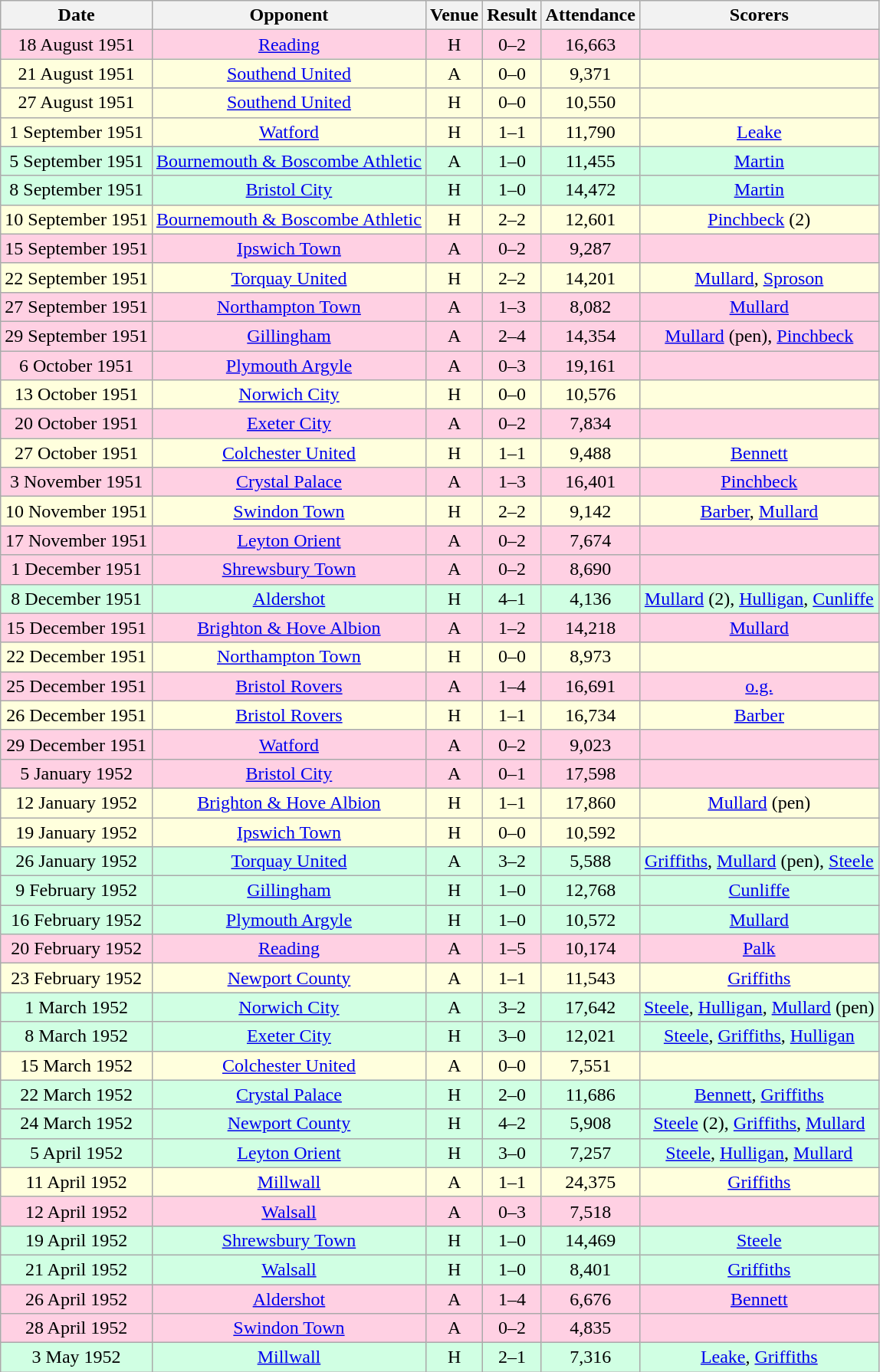<table class="wikitable sortable" style="font-size:100%; text-align:center">
<tr>
<th>Date</th>
<th>Opponent</th>
<th>Venue</th>
<th>Result</th>
<th>Attendance</th>
<th>Scorers</th>
</tr>
<tr style="background-color: #ffd0e3;">
<td>18 August 1951</td>
<td><a href='#'>Reading</a></td>
<td>H</td>
<td>0–2</td>
<td>16,663</td>
<td></td>
</tr>
<tr style="background-color: #ffffdd;">
<td>21 August 1951</td>
<td><a href='#'>Southend United</a></td>
<td>A</td>
<td>0–0</td>
<td>9,371</td>
<td></td>
</tr>
<tr style="background-color: #ffffdd;">
<td>27 August 1951</td>
<td><a href='#'>Southend United</a></td>
<td>H</td>
<td>0–0</td>
<td>10,550</td>
<td></td>
</tr>
<tr style="background-color: #ffffdd;">
<td>1 September 1951</td>
<td><a href='#'>Watford</a></td>
<td>H</td>
<td>1–1</td>
<td>11,790</td>
<td><a href='#'>Leake</a></td>
</tr>
<tr style="background-color: #d0ffe3;">
<td>5 September 1951</td>
<td><a href='#'>Bournemouth & Boscombe Athletic</a></td>
<td>A</td>
<td>1–0</td>
<td>11,455</td>
<td><a href='#'>Martin</a></td>
</tr>
<tr style="background-color: #d0ffe3;">
<td>8 September 1951</td>
<td><a href='#'>Bristol City</a></td>
<td>H</td>
<td>1–0</td>
<td>14,472</td>
<td><a href='#'>Martin</a></td>
</tr>
<tr style="background-color: #ffffdd;">
<td>10 September 1951</td>
<td><a href='#'>Bournemouth & Boscombe Athletic</a></td>
<td>H</td>
<td>2–2</td>
<td>12,601</td>
<td><a href='#'>Pinchbeck</a> (2)</td>
</tr>
<tr style="background-color: #ffd0e3;">
<td>15 September 1951</td>
<td><a href='#'>Ipswich Town</a></td>
<td>A</td>
<td>0–2</td>
<td>9,287</td>
<td></td>
</tr>
<tr style="background-color: #ffffdd;">
<td>22 September 1951</td>
<td><a href='#'>Torquay United</a></td>
<td>H</td>
<td>2–2</td>
<td>14,201</td>
<td><a href='#'>Mullard</a>, <a href='#'>Sproson</a></td>
</tr>
<tr style="background-color: #ffd0e3;">
<td>27 September 1951</td>
<td><a href='#'>Northampton Town</a></td>
<td>A</td>
<td>1–3</td>
<td>8,082</td>
<td><a href='#'>Mullard</a></td>
</tr>
<tr style="background-color: #ffd0e3;">
<td>29 September 1951</td>
<td><a href='#'>Gillingham</a></td>
<td>A</td>
<td>2–4</td>
<td>14,354</td>
<td><a href='#'>Mullard</a> (pen), <a href='#'>Pinchbeck</a></td>
</tr>
<tr style="background-color: #ffd0e3;">
<td>6 October 1951</td>
<td><a href='#'>Plymouth Argyle</a></td>
<td>A</td>
<td>0–3</td>
<td>19,161</td>
<td></td>
</tr>
<tr style="background-color: #ffffdd;">
<td>13 October 1951</td>
<td><a href='#'>Norwich City</a></td>
<td>H</td>
<td>0–0</td>
<td>10,576</td>
<td></td>
</tr>
<tr style="background-color: #ffd0e3;">
<td>20 October 1951</td>
<td><a href='#'>Exeter City</a></td>
<td>A</td>
<td>0–2</td>
<td>7,834</td>
<td></td>
</tr>
<tr style="background-color: #ffffdd;">
<td>27 October 1951</td>
<td><a href='#'>Colchester United</a></td>
<td>H</td>
<td>1–1</td>
<td>9,488</td>
<td><a href='#'>Bennett</a></td>
</tr>
<tr style="background-color: #ffd0e3;">
<td>3 November 1951</td>
<td><a href='#'>Crystal Palace</a></td>
<td>A</td>
<td>1–3</td>
<td>16,401</td>
<td><a href='#'>Pinchbeck</a></td>
</tr>
<tr style="background-color: #ffffdd;">
<td>10 November 1951</td>
<td><a href='#'>Swindon Town</a></td>
<td>H</td>
<td>2–2</td>
<td>9,142</td>
<td><a href='#'>Barber</a>, <a href='#'>Mullard</a></td>
</tr>
<tr style="background-color: #ffd0e3;">
<td>17 November 1951</td>
<td><a href='#'>Leyton Orient</a></td>
<td>A</td>
<td>0–2</td>
<td>7,674</td>
<td></td>
</tr>
<tr style="background-color: #ffd0e3;">
<td>1 December 1951</td>
<td><a href='#'>Shrewsbury Town</a></td>
<td>A</td>
<td>0–2</td>
<td>8,690</td>
<td></td>
</tr>
<tr style="background-color: #d0ffe3;">
<td>8 December 1951</td>
<td><a href='#'>Aldershot</a></td>
<td>H</td>
<td>4–1</td>
<td>4,136</td>
<td><a href='#'>Mullard</a> (2), <a href='#'>Hulligan</a>, <a href='#'>Cunliffe</a></td>
</tr>
<tr style="background-color: #ffd0e3;">
<td>15 December 1951</td>
<td><a href='#'>Brighton & Hove Albion</a></td>
<td>A</td>
<td>1–2</td>
<td>14,218</td>
<td><a href='#'>Mullard</a></td>
</tr>
<tr style="background-color: #ffffdd;">
<td>22 December 1951</td>
<td><a href='#'>Northampton Town</a></td>
<td>H</td>
<td>0–0</td>
<td>8,973</td>
<td></td>
</tr>
<tr style="background-color: #ffd0e3;">
<td>25 December 1951</td>
<td><a href='#'>Bristol Rovers</a></td>
<td>A</td>
<td>1–4</td>
<td>16,691</td>
<td><a href='#'>o.g.</a></td>
</tr>
<tr style="background-color: #ffffdd;">
<td>26 December 1951</td>
<td><a href='#'>Bristol Rovers</a></td>
<td>H</td>
<td>1–1</td>
<td>16,734</td>
<td><a href='#'>Barber</a></td>
</tr>
<tr style="background-color: #ffd0e3;">
<td>29 December 1951</td>
<td><a href='#'>Watford</a></td>
<td>A</td>
<td>0–2</td>
<td>9,023</td>
<td></td>
</tr>
<tr style="background-color: #ffd0e3;">
<td>5 January 1952</td>
<td><a href='#'>Bristol City</a></td>
<td>A</td>
<td>0–1</td>
<td>17,598</td>
<td></td>
</tr>
<tr style="background-color: #ffffdd;">
<td>12 January 1952</td>
<td><a href='#'>Brighton & Hove Albion</a></td>
<td>H</td>
<td>1–1</td>
<td>17,860</td>
<td><a href='#'>Mullard</a> (pen)</td>
</tr>
<tr style="background-color: #ffffdd;">
<td>19 January 1952</td>
<td><a href='#'>Ipswich Town</a></td>
<td>H</td>
<td>0–0</td>
<td>10,592</td>
<td></td>
</tr>
<tr style="background-color: #d0ffe3;">
<td>26 January 1952</td>
<td><a href='#'>Torquay United</a></td>
<td>A</td>
<td>3–2</td>
<td>5,588</td>
<td><a href='#'>Griffiths</a>, <a href='#'>Mullard</a> (pen), <a href='#'>Steele</a></td>
</tr>
<tr style="background-color: #d0ffe3;">
<td>9 February 1952</td>
<td><a href='#'>Gillingham</a></td>
<td>H</td>
<td>1–0</td>
<td>12,768</td>
<td><a href='#'>Cunliffe</a></td>
</tr>
<tr style="background-color: #d0ffe3;">
<td>16 February 1952</td>
<td><a href='#'>Plymouth Argyle</a></td>
<td>H</td>
<td>1–0</td>
<td>10,572</td>
<td><a href='#'>Mullard</a></td>
</tr>
<tr style="background-color: #ffd0e3;">
<td>20 February 1952</td>
<td><a href='#'>Reading</a></td>
<td>A</td>
<td>1–5</td>
<td>10,174</td>
<td><a href='#'>Palk</a></td>
</tr>
<tr style="background-color: #ffffdd;">
<td>23 February 1952</td>
<td><a href='#'>Newport County</a></td>
<td>A</td>
<td>1–1</td>
<td>11,543</td>
<td><a href='#'>Griffiths</a></td>
</tr>
<tr style="background-color: #d0ffe3;">
<td>1 March 1952</td>
<td><a href='#'>Norwich City</a></td>
<td>A</td>
<td>3–2</td>
<td>17,642</td>
<td><a href='#'>Steele</a>, <a href='#'>Hulligan</a>, <a href='#'>Mullard</a> (pen)</td>
</tr>
<tr style="background-color: #d0ffe3;">
<td>8 March 1952</td>
<td><a href='#'>Exeter City</a></td>
<td>H</td>
<td>3–0</td>
<td>12,021</td>
<td><a href='#'>Steele</a>, <a href='#'>Griffiths</a>, <a href='#'>Hulligan</a></td>
</tr>
<tr style="background-color: #ffffdd;">
<td>15 March 1952</td>
<td><a href='#'>Colchester United</a></td>
<td>A</td>
<td>0–0</td>
<td>7,551</td>
<td></td>
</tr>
<tr style="background-color: #d0ffe3;">
<td>22 March 1952</td>
<td><a href='#'>Crystal Palace</a></td>
<td>H</td>
<td>2–0</td>
<td>11,686</td>
<td><a href='#'>Bennett</a>, <a href='#'>Griffiths</a></td>
</tr>
<tr style="background-color: #d0ffe3;">
<td>24 March 1952</td>
<td><a href='#'>Newport County</a></td>
<td>H</td>
<td>4–2</td>
<td>5,908</td>
<td><a href='#'>Steele</a> (2), <a href='#'>Griffiths</a>, <a href='#'>Mullard</a></td>
</tr>
<tr style="background-color: #d0ffe3;">
<td>5 April 1952</td>
<td><a href='#'>Leyton Orient</a></td>
<td>H</td>
<td>3–0</td>
<td>7,257</td>
<td><a href='#'>Steele</a>, <a href='#'>Hulligan</a>, <a href='#'>Mullard</a></td>
</tr>
<tr style="background-color: #ffffdd;">
<td>11 April 1952</td>
<td><a href='#'>Millwall</a></td>
<td>A</td>
<td>1–1</td>
<td>24,375</td>
<td><a href='#'>Griffiths</a></td>
</tr>
<tr style="background-color: #ffd0e3;">
<td>12 April 1952</td>
<td><a href='#'>Walsall</a></td>
<td>A</td>
<td>0–3</td>
<td>7,518</td>
<td></td>
</tr>
<tr style="background-color: #d0ffe3;">
<td>19 April 1952</td>
<td><a href='#'>Shrewsbury Town</a></td>
<td>H</td>
<td>1–0</td>
<td>14,469</td>
<td><a href='#'>Steele</a></td>
</tr>
<tr style="background-color: #d0ffe3;">
<td>21 April 1952</td>
<td><a href='#'>Walsall</a></td>
<td>H</td>
<td>1–0</td>
<td>8,401</td>
<td><a href='#'>Griffiths</a></td>
</tr>
<tr style="background-color: #ffd0e3;">
<td>26 April 1952</td>
<td><a href='#'>Aldershot</a></td>
<td>A</td>
<td>1–4</td>
<td>6,676</td>
<td><a href='#'>Bennett</a></td>
</tr>
<tr style="background-color: #ffd0e3;">
<td>28 April 1952</td>
<td><a href='#'>Swindon Town</a></td>
<td>A</td>
<td>0–2</td>
<td>4,835</td>
<td></td>
</tr>
<tr style="background-color: #d0ffe3;">
<td>3 May 1952</td>
<td><a href='#'>Millwall</a></td>
<td>H</td>
<td>2–1</td>
<td>7,316</td>
<td><a href='#'>Leake</a>, <a href='#'>Griffiths</a></td>
</tr>
</table>
